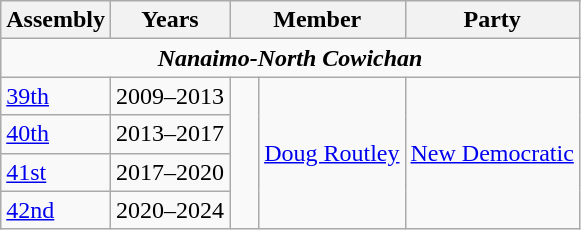<table class="wikitable">
<tr>
<th>Assembly</th>
<th>Years</th>
<th colspan="2">Member</th>
<th>Party</th>
</tr>
<tr>
<td colspan="5" align="center"><strong><em>Nanaimo-North Cowichan</em></strong></td>
</tr>
<tr>
<td><a href='#'>39th</a></td>
<td>2009–2013</td>
<td rowspan=4 >   </td>
<td rowspan=4><a href='#'>Doug Routley</a></td>
<td rowspan=4><a href='#'>New Democratic</a></td>
</tr>
<tr>
<td><a href='#'>40th</a></td>
<td>2013–2017</td>
</tr>
<tr>
<td><a href='#'>41st</a></td>
<td>2017–2020</td>
</tr>
<tr>
<td><a href='#'>42nd</a></td>
<td>2020–2024</td>
</tr>
</table>
